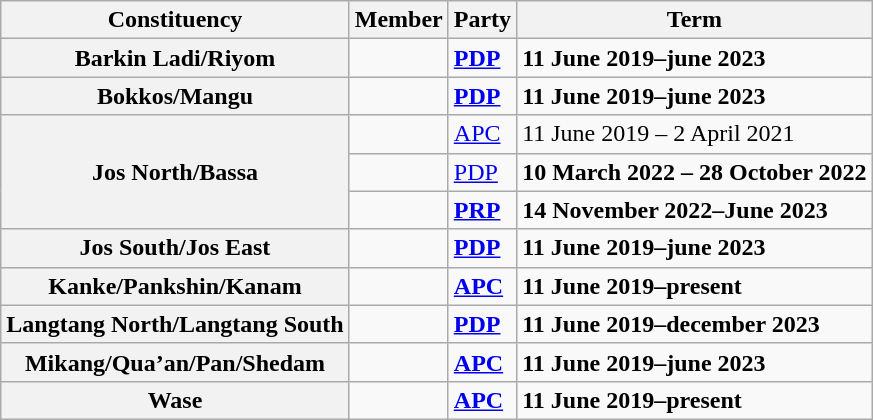<table class="wikitable">
<tr valign=bottom>
<th>Constituency</th>
<th>Member</th>
<th>Party</th>
<th>Term</th>
</tr>
<tr>
<th>Barkin Ladi/Riyom</th>
<td><strong></strong></td>
<td><strong><a href='#'>PDP</a></strong></td>
<td><strong>11 June 2019–june 2023</strong></td>
</tr>
<tr>
<th>Bokkos/Mangu</th>
<td><strong></strong></td>
<td><strong><a href='#'>PDP</a></strong></td>
<td><strong>11 June 2019–june 2023</strong></td>
</tr>
<tr>
<th rowspan=3>Jos North/Bassa</th>
<td style="opacity:.4;"></td>
<td><a href='#'>APC</a></td>
<td>11 June 2019 – 2 April 2021</td>
</tr>
<tr>
<td style="opacity:.4;"></td>
<td><a href='#'>PDP</a></td>
<td><strong>10 March 2022 – 28 October 2022</strong></td>
</tr>
<tr>
<td><strong></strong></td>
<td><strong><a href='#'>PRP</a></strong></td>
<td><strong>14 November 2022–June 2023</strong></td>
</tr>
<tr>
<th>Jos South/Jos East</th>
<td><strong></strong></td>
<td><strong><a href='#'>PDP</a></strong></td>
<td><strong>11 June 2019–june 2023</strong></td>
</tr>
<tr>
<th>Kanke/Pankshin/Kanam</th>
<td><strong></strong></td>
<td><strong><a href='#'>APC</a></strong></td>
<td><strong>11 June 2019–present</strong></td>
</tr>
<tr>
<th>Langtang North/Langtang South</th>
<td><strong></strong></td>
<td><strong><a href='#'>PDP</a></strong></td>
<td><strong>11 June 2019–december 2023</strong></td>
</tr>
<tr>
<th>Mikang/Qua’an/Pan/Shedam</th>
<td><strong></strong></td>
<td><strong><a href='#'>APC</a></strong></td>
<td><strong>11 June 2019–june 2023</strong></td>
</tr>
<tr>
<th>Wase</th>
<td><strong></strong></td>
<td><strong><a href='#'>APC</a></strong></td>
<td><strong>11 June 2019–present</strong></td>
</tr>
</table>
